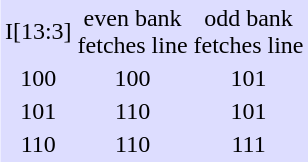<table style="float:right; margin: 0 0 1em 1em; background:#ddddff;">
<tr>
<td align="center">I[13:3]</td>
<td align="center">even bank<br>fetches line</td>
<td align="center">odd bank<br>fetches line</td>
</tr>
<tr>
<td align="center">100</td>
<td align="center">100</td>
<td align="center">101</td>
</tr>
<tr>
<td align="center">101</td>
<td align="center">110</td>
<td align="center">101</td>
</tr>
<tr>
<td align="center">110</td>
<td align="center">110</td>
<td align="center">111</td>
</tr>
</table>
